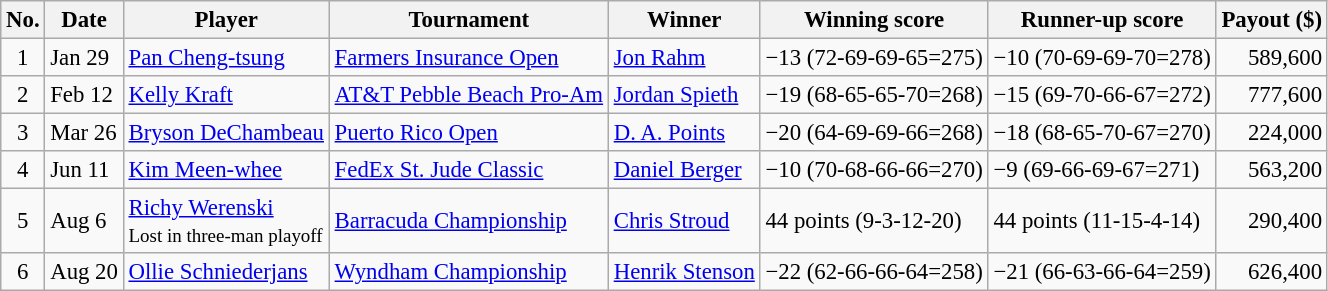<table class="wikitable" style="font-size:95%;">
<tr>
<th>No.</th>
<th>Date</th>
<th>Player</th>
<th>Tournament</th>
<th>Winner</th>
<th>Winning score</th>
<th>Runner-up score</th>
<th>Payout ($)</th>
</tr>
<tr>
<td align=center>1</td>
<td>Jan 29</td>
<td> <a href='#'>Pan Cheng-tsung</a></td>
<td><a href='#'>Farmers Insurance Open</a></td>
<td> <a href='#'>Jon Rahm</a></td>
<td>−13 (72-69-69-65=275)</td>
<td>−10 (70-69-69-70=278)</td>
<td align=right>589,600</td>
</tr>
<tr>
<td align=center>2</td>
<td>Feb 12</td>
<td> <a href='#'>Kelly Kraft</a></td>
<td><a href='#'>AT&T Pebble Beach Pro-Am</a></td>
<td> <a href='#'>Jordan Spieth</a></td>
<td>−19 (68-65-65-70=268)</td>
<td>−15 (69-70-66-67=272)</td>
<td align=right>777,600</td>
</tr>
<tr>
<td align=center>3</td>
<td>Mar 26</td>
<td> <a href='#'>Bryson DeChambeau</a></td>
<td><a href='#'>Puerto Rico Open</a></td>
<td> <a href='#'>D. A. Points</a></td>
<td>−20 (64-69-69-66=268)</td>
<td>−18 (68-65-70-67=270)</td>
<td align=right>224,000</td>
</tr>
<tr>
<td align=center>4</td>
<td>Jun 11</td>
<td> <a href='#'>Kim Meen-whee</a></td>
<td><a href='#'>FedEx St. Jude Classic</a></td>
<td> <a href='#'>Daniel Berger</a></td>
<td>−10 (70-68-66-66=270)</td>
<td>−9 (69-66-69-67=271)</td>
<td align=right>563,200</td>
</tr>
<tr>
<td align=center>5</td>
<td>Aug 6</td>
<td> <a href='#'>Richy Werenski</a><br><small>Lost in three-man playoff</small></td>
<td><a href='#'>Barracuda Championship</a></td>
<td> <a href='#'>Chris Stroud</a></td>
<td>44 points (9-3-12-20)</td>
<td>44 points (11-15-4-14)</td>
<td align=right>290,400</td>
</tr>
<tr>
<td align=center>6</td>
<td>Aug 20</td>
<td> <a href='#'>Ollie Schniederjans</a></td>
<td><a href='#'>Wyndham Championship</a></td>
<td> <a href='#'>Henrik Stenson</a></td>
<td>−22 (62-66-66-64=258)</td>
<td>−21 (66-63-66-64=259)</td>
<td align=right>626,400</td>
</tr>
</table>
